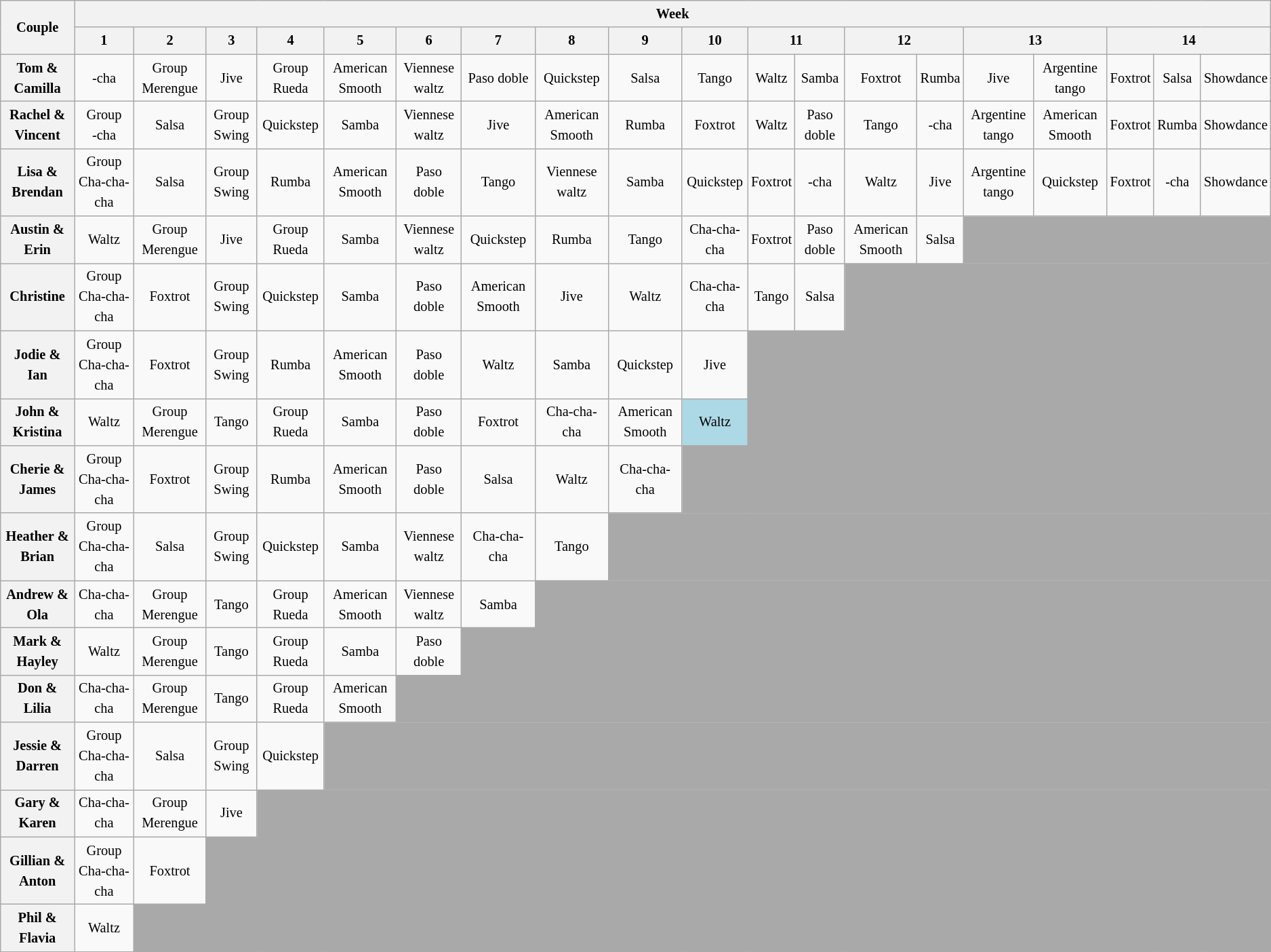<table class="wikitable unsortable" style="text-align:center; font-size:85%; line-height:20px">
<tr>
<th rowspan="2">Couple</th>
<th colspan="19">Week</th>
</tr>
<tr>
<th scope="col">1</th>
<th scope="col">2</th>
<th scope="col">3</th>
<th scope="col">4</th>
<th scope="col">5</th>
<th scope="col">6</th>
<th scope="col">7</th>
<th scope="col">8</th>
<th scope="col">9</th>
<th scope="col">10</th>
<th colspan="2" scope="col">11</th>
<th colspan="2" scope="col">12</th>
<th colspan="2" scope="col">13</th>
<th colspan="3" scope="col">14</th>
</tr>
<tr>
<th scope="row">Tom & Camilla</th>
<td>-cha</td>
<td>Group<br>Merengue</td>
<td>Jive</td>
<td>Group Rueda</td>
<td>American Smooth</td>
<td>Viennese waltz</td>
<td>Paso doble</td>
<td>Quickstep</td>
<td>Salsa</td>
<td>Tango</td>
<td>Waltz</td>
<td>Samba</td>
<td>Foxtrot</td>
<td>Rumba</td>
<td>Jive</td>
<td>Argentine tango</td>
<td>Foxtrot</td>
<td>Salsa</td>
<td>Showdance</td>
</tr>
<tr>
<th scope="row">Rachel & Vincent</th>
<td>Group<br>-cha</td>
<td>Salsa</td>
<td>Group Swing</td>
<td>Quickstep</td>
<td>Samba</td>
<td>Viennese waltz</td>
<td>Jive</td>
<td>American Smooth</td>
<td>Rumba</td>
<td>Foxtrot</td>
<td>Waltz</td>
<td>Paso doble</td>
<td>Tango</td>
<td>-cha</td>
<td>Argentine tango</td>
<td>American Smooth</td>
<td>Foxtrot</td>
<td>Rumba</td>
<td>Showdance</td>
</tr>
<tr>
<th scope="row">Lisa & Brendan</th>
<td>Group Cha-cha-cha</td>
<td>Salsa</td>
<td>Group Swing</td>
<td>Rumba</td>
<td>American Smooth</td>
<td>Paso doble</td>
<td>Tango</td>
<td>Viennese waltz</td>
<td>Samba</td>
<td>Quickstep</td>
<td>Foxtrot</td>
<td>-cha</td>
<td>Waltz</td>
<td>Jive</td>
<td>Argentine tango</td>
<td>Quickstep</td>
<td>Foxtrot</td>
<td>-cha</td>
<td>Showdance</td>
</tr>
<tr>
<th scope="row">Austin & Erin</th>
<td>Waltz</td>
<td>Group Merengue</td>
<td>Jive</td>
<td>Group Rueda</td>
<td>Samba</td>
<td>Viennese waltz</td>
<td>Quickstep</td>
<td>Rumba</td>
<td>Tango</td>
<td>Cha-cha-cha</td>
<td>Foxtrot</td>
<td>Paso doble</td>
<td>American Smooth</td>
<td>Salsa</td>
<td colspan="5" style="background:darkgray;"></td>
</tr>
<tr>
<th scope="row">Christine </th>
<td>Group Cha-cha-cha</td>
<td>Foxtrot</td>
<td>Group Swing</td>
<td>Quickstep</td>
<td>Samba</td>
<td>Paso doble</td>
<td>American Smooth</td>
<td>Jive</td>
<td>Waltz</td>
<td>Cha-cha-cha</td>
<td>Tango</td>
<td>Salsa</td>
<td colspan="7" style="background:darkgray;"></td>
</tr>
<tr>
<th scope="row">Jodie & Ian</th>
<td>Group Cha-cha-cha</td>
<td>Foxtrot</td>
<td>Group Swing</td>
<td>Rumba</td>
<td>American Smooth</td>
<td>Paso doble</td>
<td>Waltz</td>
<td>Samba</td>
<td>Quickstep</td>
<td>Jive</td>
<td colspan="9" style="background:darkgray;"></td>
</tr>
<tr>
<th scope="row">John & Kristina</th>
<td>Waltz</td>
<td>Group Merengue</td>
<td>Tango</td>
<td>Group Rueda</td>
<td>Samba</td>
<td>Paso doble</td>
<td>Foxtrot</td>
<td>Cha-cha-cha</td>
<td>American Smooth</td>
<td bgcolor="lightblue">Waltz</td>
<td colspan="9" style="background:darkgray;"></td>
</tr>
<tr>
<th scope="row">Cherie & James</th>
<td>Group Cha-cha-cha</td>
<td>Foxtrot</td>
<td>Group Swing</td>
<td>Rumba</td>
<td>American Smooth</td>
<td>Paso doble</td>
<td>Salsa</td>
<td>Waltz</td>
<td>Cha-cha-cha</td>
<td colspan="10" style="background:darkgray;"></td>
</tr>
<tr>
<th scope="row">Heather & Brian</th>
<td>Group Cha-cha-cha</td>
<td>Salsa</td>
<td>Group Swing</td>
<td>Quickstep</td>
<td>Samba</td>
<td>Viennese waltz</td>
<td>Cha-cha-cha</td>
<td>Tango</td>
<td colspan="11" style="background:darkgray;"></td>
</tr>
<tr>
<th scope="row">Andrew & Ola</th>
<td>Cha-cha-cha</td>
<td>Group Merengue</td>
<td>Tango</td>
<td>Group Rueda</td>
<td>American Smooth</td>
<td>Viennese waltz</td>
<td>Samba</td>
<td colspan="12" style="background:darkgray;"></td>
</tr>
<tr>
<th scope="row">Mark & Hayley</th>
<td>Waltz</td>
<td>Group Merengue</td>
<td>Tango</td>
<td>Group Rueda</td>
<td>Samba</td>
<td>Paso doble</td>
<td colspan="13" style="background:darkgray;"></td>
</tr>
<tr>
<th scope="row">Don & Lilia</th>
<td>Cha-cha-cha</td>
<td>Group Merengue</td>
<td>Tango</td>
<td>Group Rueda</td>
<td>American Smooth</td>
<td colspan="14" style="background:darkgray;"></td>
</tr>
<tr>
<th scope="row">Jessie & Darren</th>
<td>Group Cha-cha-cha</td>
<td>Salsa</td>
<td>Group Swing</td>
<td>Quickstep</td>
<td colspan="15" style="background:darkgray;"></td>
</tr>
<tr>
<th scope="row">Gary & Karen</th>
<td>Cha-cha-cha</td>
<td>Group Merengue</td>
<td>Jive</td>
<td colspan="16" style="background:darkgray;"></td>
</tr>
<tr>
<th scope="row">Gillian & Anton</th>
<td>Group Cha-cha-cha</td>
<td>Foxtrot</td>
<td colspan="17" style="background:darkgray;"></td>
</tr>
<tr>
<th scope="row">Phil & Flavia</th>
<td>Waltz</td>
<td colspan="18" style="background:darkgray;"></td>
</tr>
</table>
